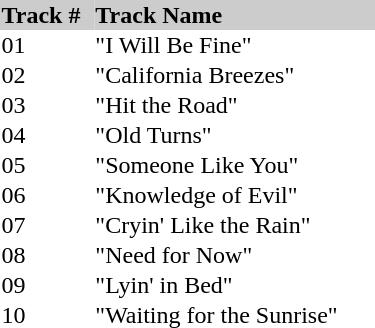<table cellspacing="0" cellpadding="1" border="0" style="width:250px;">
<tr style="background:#ccc;">
<td><strong>Track #</strong></td>
<td><strong>Track Name</strong></td>
</tr>
<tr>
<td>01</td>
<td>"I Will Be Fine"</td>
</tr>
<tr>
<td>02</td>
<td>"California Breezes"</td>
</tr>
<tr>
<td>03</td>
<td>"Hit the Road"</td>
</tr>
<tr>
<td>04</td>
<td>"Old Turns"</td>
</tr>
<tr>
<td>05</td>
<td>"Someone Like You"</td>
</tr>
<tr>
<td>06</td>
<td>"Knowledge of Evil"</td>
</tr>
<tr>
<td>07</td>
<td>"Cryin' Like the Rain"</td>
</tr>
<tr>
<td>08</td>
<td>"Need for Now"</td>
</tr>
<tr>
<td>09</td>
<td>"Lyin' in Bed"</td>
</tr>
<tr>
<td>10</td>
<td>"Waiting for the Sunrise"</td>
</tr>
</table>
